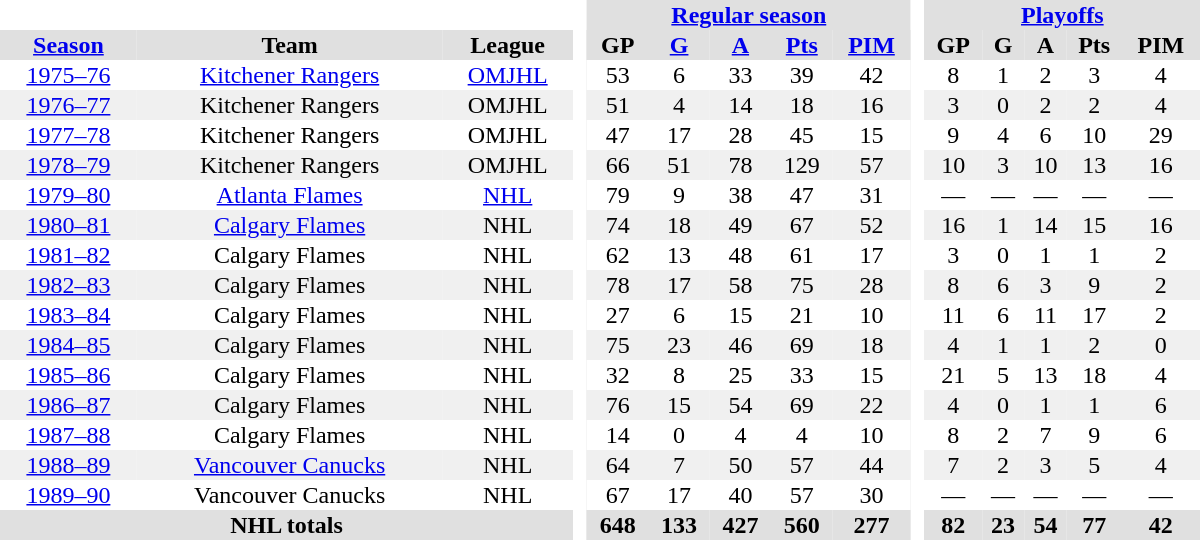<table border="0" cellpadding="1" cellspacing="0" style="text-align:center; width:50em;">
<tr style="background:#e0e0e0;">
<th colspan="3"  bgcolor="#ffffff"> </th>
<th rowspan="99" bgcolor="#ffffff"> </th>
<th colspan="5"><a href='#'>Regular season</a></th>
<th rowspan="99" bgcolor="#ffffff"> </th>
<th colspan="5"><a href='#'>Playoffs</a></th>
</tr>
<tr style="background:#e0e0e0;">
<th><a href='#'>Season</a></th>
<th>Team</th>
<th>League</th>
<th>GP</th>
<th><a href='#'>G</a></th>
<th><a href='#'>A</a></th>
<th><a href='#'>Pts</a></th>
<th><a href='#'>PIM</a></th>
<th>GP</th>
<th>G</th>
<th>A</th>
<th>Pts</th>
<th>PIM</th>
</tr>
<tr>
<td><a href='#'>1975–76</a></td>
<td><a href='#'>Kitchener Rangers</a></td>
<td><a href='#'>OMJHL</a></td>
<td>53</td>
<td>6</td>
<td>33</td>
<td>39</td>
<td>42</td>
<td>8</td>
<td>1</td>
<td>2</td>
<td>3</td>
<td>4</td>
</tr>
<tr style="background:#f0f0f0;">
<td><a href='#'>1976–77</a></td>
<td>Kitchener Rangers</td>
<td>OMJHL</td>
<td>51</td>
<td>4</td>
<td>14</td>
<td>18</td>
<td>16</td>
<td>3</td>
<td>0</td>
<td>2</td>
<td>2</td>
<td>4</td>
</tr>
<tr>
<td><a href='#'>1977–78</a></td>
<td>Kitchener Rangers</td>
<td>OMJHL</td>
<td>47</td>
<td>17</td>
<td>28</td>
<td>45</td>
<td>15</td>
<td>9</td>
<td>4</td>
<td>6</td>
<td>10</td>
<td>29</td>
</tr>
<tr style="background:#f0f0f0;">
<td><a href='#'>1978–79</a></td>
<td>Kitchener Rangers</td>
<td>OMJHL</td>
<td>66</td>
<td>51</td>
<td>78</td>
<td>129</td>
<td>57</td>
<td>10</td>
<td>3</td>
<td>10</td>
<td>13</td>
<td>16</td>
</tr>
<tr>
<td><a href='#'>1979–80</a></td>
<td><a href='#'>Atlanta Flames</a></td>
<td><a href='#'>NHL</a></td>
<td>79</td>
<td>9</td>
<td>38</td>
<td>47</td>
<td>31</td>
<td>—</td>
<td>—</td>
<td>—</td>
<td>—</td>
<td>—</td>
</tr>
<tr style="background:#f0f0f0;">
<td><a href='#'>1980–81</a></td>
<td><a href='#'>Calgary Flames</a></td>
<td>NHL</td>
<td>74</td>
<td>18</td>
<td>49</td>
<td>67</td>
<td>52</td>
<td>16</td>
<td>1</td>
<td>14</td>
<td>15</td>
<td>16</td>
</tr>
<tr>
<td><a href='#'>1981–82</a></td>
<td>Calgary Flames</td>
<td>NHL</td>
<td>62</td>
<td>13</td>
<td>48</td>
<td>61</td>
<td>17</td>
<td>3</td>
<td>0</td>
<td>1</td>
<td>1</td>
<td>2</td>
</tr>
<tr style="background:#f0f0f0;">
<td><a href='#'>1982–83</a></td>
<td>Calgary Flames</td>
<td>NHL</td>
<td>78</td>
<td>17</td>
<td>58</td>
<td>75</td>
<td>28</td>
<td>8</td>
<td>6</td>
<td>3</td>
<td>9</td>
<td>2</td>
</tr>
<tr>
<td><a href='#'>1983–84</a></td>
<td>Calgary Flames</td>
<td>NHL</td>
<td>27</td>
<td>6</td>
<td>15</td>
<td>21</td>
<td>10</td>
<td>11</td>
<td>6</td>
<td>11</td>
<td>17</td>
<td>2</td>
</tr>
<tr style="background:#f0f0f0;">
<td><a href='#'>1984–85</a></td>
<td>Calgary Flames</td>
<td>NHL</td>
<td>75</td>
<td>23</td>
<td>46</td>
<td>69</td>
<td>18</td>
<td>4</td>
<td>1</td>
<td>1</td>
<td>2</td>
<td>0</td>
</tr>
<tr>
<td><a href='#'>1985–86</a></td>
<td>Calgary Flames</td>
<td>NHL</td>
<td>32</td>
<td>8</td>
<td>25</td>
<td>33</td>
<td>15</td>
<td>21</td>
<td>5</td>
<td>13</td>
<td>18</td>
<td>4</td>
</tr>
<tr style="background:#f0f0f0;">
<td><a href='#'>1986–87</a></td>
<td>Calgary Flames</td>
<td>NHL</td>
<td>76</td>
<td>15</td>
<td>54</td>
<td>69</td>
<td>22</td>
<td>4</td>
<td>0</td>
<td>1</td>
<td>1</td>
<td>6</td>
</tr>
<tr>
<td><a href='#'>1987–88</a></td>
<td>Calgary Flames</td>
<td>NHL</td>
<td>14</td>
<td>0</td>
<td>4</td>
<td>4</td>
<td>10</td>
<td>8</td>
<td>2</td>
<td>7</td>
<td>9</td>
<td>6</td>
</tr>
<tr style="background:#f0f0f0;">
<td><a href='#'>1988–89</a></td>
<td><a href='#'>Vancouver Canucks</a></td>
<td>NHL</td>
<td>64</td>
<td>7</td>
<td>50</td>
<td>57</td>
<td>44</td>
<td>7</td>
<td>2</td>
<td>3</td>
<td>5</td>
<td>4</td>
</tr>
<tr>
<td><a href='#'>1989–90</a></td>
<td>Vancouver Canucks</td>
<td>NHL</td>
<td>67</td>
<td>17</td>
<td>40</td>
<td>57</td>
<td>30</td>
<td>—</td>
<td>—</td>
<td>—</td>
<td>—</td>
<td>—</td>
</tr>
<tr>
</tr>
<tr style="background:#e0e0e0;">
<th colspan="3">NHL totals</th>
<th>648</th>
<th>133</th>
<th>427</th>
<th>560</th>
<th>277</th>
<th>82</th>
<th>23</th>
<th>54</th>
<th>77</th>
<th>42</th>
</tr>
</table>
